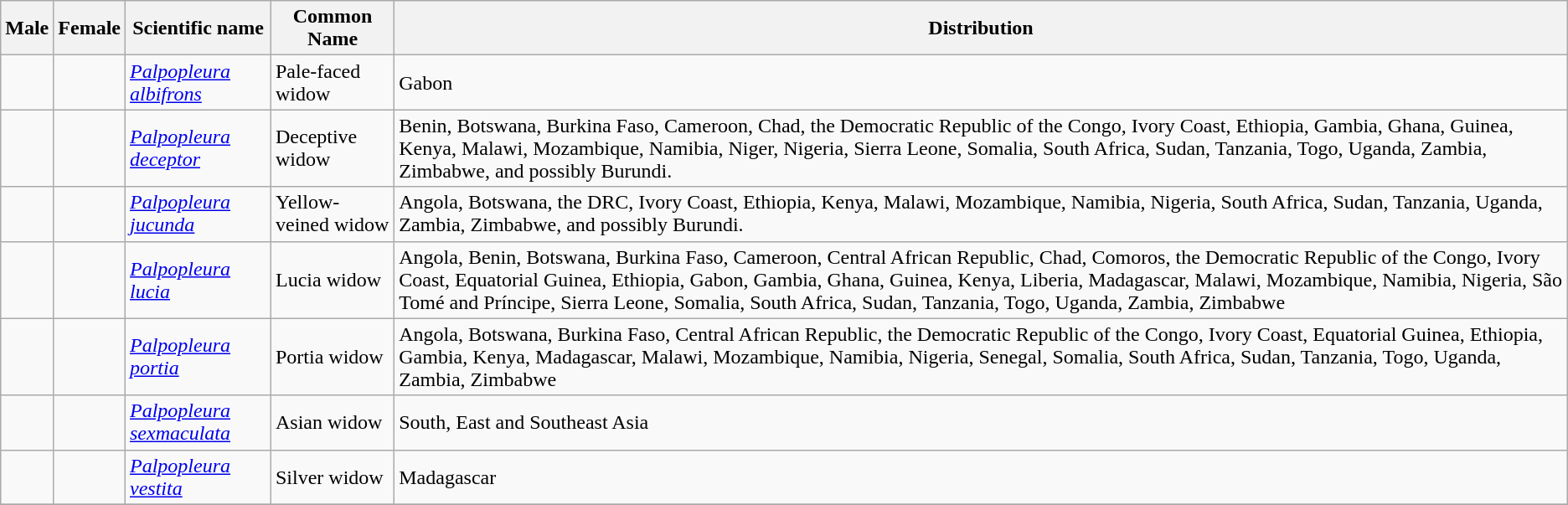<table class="wikitable">
<tr>
<th>Male</th>
<th>Female</th>
<th>Scientific name</th>
<th>Common Name</th>
<th>Distribution</th>
</tr>
<tr>
<td></td>
<td></td>
<td><em><a href='#'>Palpopleura albifrons</a></em> </td>
<td>Pale-faced widow</td>
<td>Gabon</td>
</tr>
<tr>
<td></td>
<td></td>
<td><em><a href='#'>Palpopleura deceptor</a></em> </td>
<td>Deceptive widow</td>
<td>Benin, Botswana, Burkina Faso, Cameroon, Chad, the Democratic Republic of the Congo, Ivory Coast, Ethiopia, Gambia, Ghana, Guinea, Kenya, Malawi, Mozambique, Namibia, Niger, Nigeria, Sierra Leone, Somalia, South Africa, Sudan, Tanzania, Togo, Uganda, Zambia, Zimbabwe, and possibly Burundi.</td>
</tr>
<tr>
<td></td>
<td></td>
<td><em><a href='#'>Palpopleura jucunda</a></em> </td>
<td>Yellow-veined widow</td>
<td>Angola, Botswana, the DRC, Ivory Coast, Ethiopia, Kenya, Malawi, Mozambique, Namibia, Nigeria, South Africa, Sudan, Tanzania, Uganda, Zambia, Zimbabwe, and possibly Burundi.</td>
</tr>
<tr>
<td></td>
<td></td>
<td><em><a href='#'>Palpopleura lucia</a></em> </td>
<td>Lucia widow</td>
<td>Angola, Benin, Botswana, Burkina Faso, Cameroon, Central African Republic, Chad, Comoros, the Democratic Republic of the Congo, Ivory Coast, Equatorial Guinea, Ethiopia, Gabon, Gambia, Ghana, Guinea, Kenya, Liberia, Madagascar, Malawi, Mozambique, Namibia, Nigeria, São Tomé and Príncipe, Sierra Leone, Somalia, South Africa, Sudan, Tanzania, Togo, Uganda, Zambia, Zimbabwe</td>
</tr>
<tr>
<td></td>
<td></td>
<td><em><a href='#'>Palpopleura portia</a></em> </td>
<td>Portia widow</td>
<td>Angola, Botswana, Burkina Faso, Central African Republic, the Democratic Republic of the Congo, Ivory Coast, Equatorial Guinea, Ethiopia, Gambia, Kenya, Madagascar, Malawi, Mozambique, Namibia, Nigeria, Senegal, Somalia, South Africa, Sudan, Tanzania, Togo, Uganda, Zambia, Zimbabwe</td>
</tr>
<tr>
<td></td>
<td></td>
<td><em><a href='#'>Palpopleura sexmaculata</a></em> </td>
<td>Asian widow</td>
<td>South, East and Southeast Asia</td>
</tr>
<tr>
<td></td>
<td></td>
<td><em><a href='#'>Palpopleura vestita</a></em> </td>
<td>Silver widow</td>
<td>Madagascar</td>
</tr>
<tr>
</tr>
</table>
